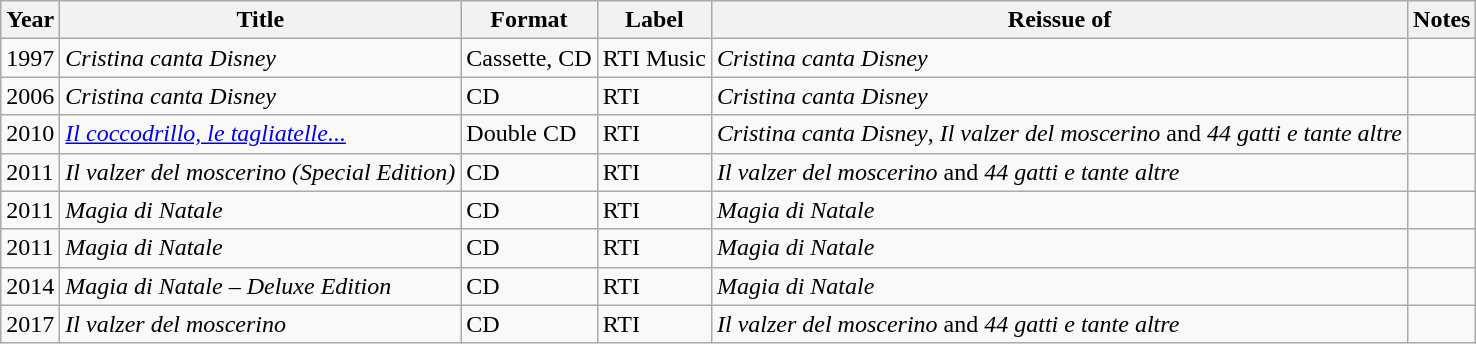<table class=wikitable>
<tr>
<th>Year</th>
<th>Title</th>
<th>Format</th>
<th>Label</th>
<th>Reissue of</th>
<th>Notes</th>
</tr>
<tr>
<td>1997</td>
<td><em>Cristina canta Disney</em></td>
<td>Cassette, CD</td>
<td>RTI Music</td>
<td><em>Cristina canta Disney</em></td>
<td></td>
</tr>
<tr>
<td>2006</td>
<td><em>Cristina canta Disney</em></td>
<td>CD</td>
<td>RTI</td>
<td><em>Cristina canta Disney</em></td>
<td></td>
</tr>
<tr>
<td>2010</td>
<td><em><a href='#'>Il coccodrillo, le tagliatelle...</a></em></td>
<td>Double CD</td>
<td>RTI</td>
<td><em>Cristina canta Disney</em>, <em>Il valzer del moscerino</em> and <em>44 gatti e tante altre</em></td>
<td></td>
</tr>
<tr>
<td>2011</td>
<td><em>Il valzer del moscerino (Special Edition)</em></td>
<td>CD</td>
<td>RTI</td>
<td><em>Il valzer del moscerino</em> and <em>44 gatti e tante altre</em></td>
<td></td>
</tr>
<tr>
<td>2011</td>
<td><em>Magia di Natale</em></td>
<td>CD</td>
<td>RTI</td>
<td><em>Magia di Natale</em></td>
<td></td>
</tr>
<tr>
<td>2011</td>
<td><em>Magia di Natale</em></td>
<td>CD</td>
<td>RTI</td>
<td><em>Magia di Natale</em></td>
<td></td>
</tr>
<tr>
<td>2014</td>
<td><em>Magia di Natale – Deluxe Edition</em></td>
<td>CD</td>
<td>RTI</td>
<td><em>Magia di Natale</em></td>
<td></td>
</tr>
<tr>
<td>2017</td>
<td><em>Il valzer del moscerino</em></td>
<td>CD</td>
<td>RTI</td>
<td><em>Il valzer del moscerino</em> and <em>44 gatti e tante altre</em></td>
<td></td>
</tr>
</table>
